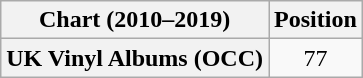<table class="wikitable sortable plainrowheaders" style="text-align:center">
<tr>
<th scope="col">Chart (2010–2019)</th>
<th scope="col">Position</th>
</tr>
<tr>
<th scope="row">UK Vinyl Albums (OCC)</th>
<td>77</td>
</tr>
</table>
